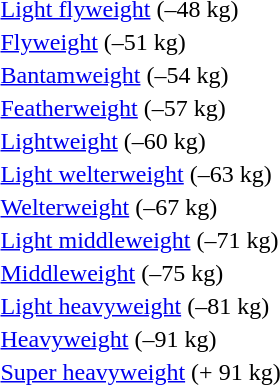<table>
<tr valign="top">
<td rowspan=2><a href='#'>Light flyweight</a> (–48 kg)<br></td>
<td rowspan=2></td>
<td rowspan=2></td>
<td></td>
</tr>
<tr>
<td></td>
</tr>
<tr valign="top">
<td rowspan=2><a href='#'>Flyweight</a> (–51 kg)<br></td>
<td rowspan=2></td>
<td rowspan=2></td>
<td></td>
</tr>
<tr>
<td></td>
</tr>
<tr valign="top">
<td rowspan=2><a href='#'>Bantamweight</a> (–54 kg)<br></td>
<td rowspan=2></td>
<td rowspan=2></td>
<td></td>
</tr>
<tr>
<td></td>
</tr>
<tr valign="top">
<td rowspan=2><a href='#'>Featherweight</a> (–57 kg)<br></td>
<td rowspan=2></td>
<td rowspan=2></td>
<td></td>
</tr>
<tr>
<td></td>
</tr>
<tr valign="top">
<td rowspan=2><a href='#'>Lightweight</a> (–60 kg)<br></td>
<td rowspan=2></td>
<td rowspan=2></td>
<td></td>
</tr>
<tr>
<td></td>
</tr>
<tr valign="top">
<td rowspan=2><a href='#'>Light welterweight</a> (–63 kg)<br></td>
<td rowspan=2></td>
<td rowspan=2></td>
<td></td>
</tr>
<tr>
<td></td>
</tr>
<tr valign="top">
<td rowspan=2><a href='#'>Welterweight</a> (–67 kg)<br></td>
<td rowspan=2></td>
<td rowspan=2></td>
<td></td>
</tr>
<tr>
<td></td>
</tr>
<tr valign="top">
<td rowspan=2><a href='#'>Light middleweight</a> (–71 kg)<br></td>
<td rowspan=2></td>
<td rowspan=2></td>
<td></td>
</tr>
<tr>
<td></td>
</tr>
<tr valign="top">
<td rowspan=2><a href='#'>Middleweight</a> (–75 kg)<br></td>
<td rowspan=2></td>
<td rowspan=2></td>
<td></td>
</tr>
<tr>
<td></td>
</tr>
<tr valign="top">
<td rowspan=2><a href='#'>Light heavyweight</a> (–81 kg)<br></td>
<td rowspan=2></td>
<td rowspan=2></td>
<td></td>
</tr>
<tr>
<td></td>
</tr>
<tr valign="top">
<td rowspan=2><a href='#'>Heavyweight</a>  (–91 kg)<br></td>
<td rowspan=2></td>
<td rowspan=2></td>
<td></td>
</tr>
<tr>
<td></td>
</tr>
<tr valign="top">
<td rowspan=2><a href='#'>Super heavyweight</a>  (+ 91 kg)<br></td>
<td rowspan=2></td>
<td rowspan=2></td>
<td></td>
</tr>
<tr>
<td></td>
</tr>
</table>
